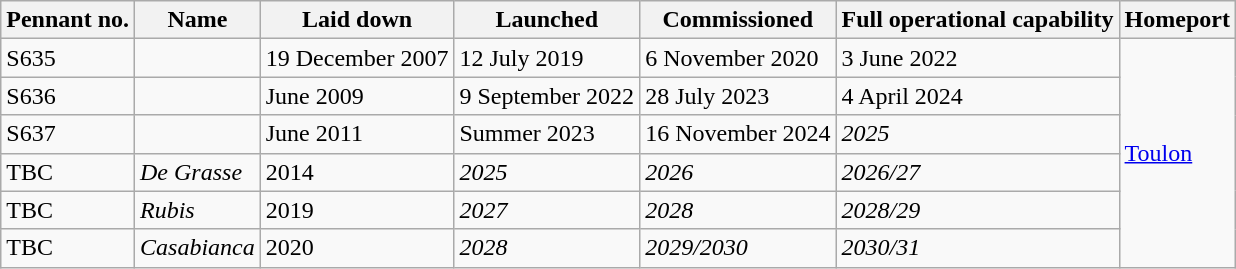<table class=wikitable>
<tr>
<th>Pennant no.</th>
<th>Name</th>
<th>Laid down</th>
<th>Launched</th>
<th>Commissioned</th>
<th>Full operational capability</th>
<th>Homeport</th>
</tr>
<tr>
<td>S635</td>
<td></td>
<td>19 December 2007</td>
<td>12 July 2019</td>
<td>6 November 2020</td>
<td>3 June 2022</td>
<td rowspan="6"><a href='#'>Toulon</a></td>
</tr>
<tr>
<td>S636</td>
<td></td>
<td>June 2009</td>
<td>9 September 2022</td>
<td>28 July 2023</td>
<td>4 April 2024</td>
</tr>
<tr>
<td>S637</td>
<td></td>
<td>June 2011</td>
<td>Summer 2023</td>
<td>16 November 2024</td>
<td><em>2025</em></td>
</tr>
<tr>
<td>TBC</td>
<td><em>De Grasse</em></td>
<td>2014</td>
<td><em>2025</em></td>
<td><em>2026</em></td>
<td><em>2026/27</em></td>
</tr>
<tr>
<td>TBC</td>
<td><em>Rubis</em></td>
<td>2019</td>
<td><em>2027</em></td>
<td><em>2028</em></td>
<td><em>2028/29</em></td>
</tr>
<tr>
<td>TBC</td>
<td><em>Casabianca</em></td>
<td>2020</td>
<td><em>2028</em></td>
<td><em>2029/2030</em></td>
<td><em>2030/31</em></td>
</tr>
</table>
